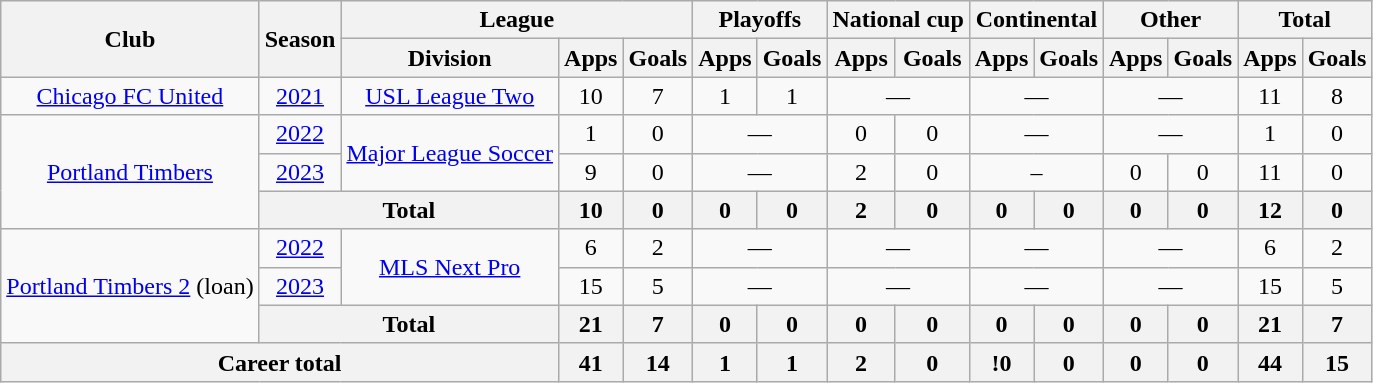<table class="wikitable" style="text-align:center">
<tr>
<th rowspan="2">Club</th>
<th rowspan="2">Season</th>
<th colspan="3">League</th>
<th colspan="2">Playoffs</th>
<th colspan="2">National cup</th>
<th colspan="2">Continental</th>
<th colspan="2">Other</th>
<th colspan="2">Total</th>
</tr>
<tr>
<th>Division</th>
<th>Apps</th>
<th>Goals</th>
<th>Apps</th>
<th>Goals</th>
<th>Apps</th>
<th>Goals</th>
<th>Apps</th>
<th>Goals</th>
<th>Apps</th>
<th>Goals</th>
<th>Apps</th>
<th>Goals</th>
</tr>
<tr>
<td><a href='#'>Chicago FC United</a></td>
<td><a href='#'>2021</a></td>
<td><a href='#'>USL League Two</a></td>
<td>10</td>
<td>7</td>
<td>1</td>
<td>1</td>
<td colspan="2">—</td>
<td colspan="2">—</td>
<td colspan="2">—</td>
<td>11</td>
<td>8</td>
</tr>
<tr>
<td rowspan=3><a href='#'>Portland Timbers</a></td>
<td><a href='#'>2022</a></td>
<td rowspan=2><a href='#'>Major League Soccer</a></td>
<td>1</td>
<td>0</td>
<td colspan="2">—</td>
<td>0</td>
<td>0</td>
<td colspan="2">—</td>
<td colspan="2">—</td>
<td>1</td>
<td>0</td>
</tr>
<tr>
<td><a href='#'>2023</a></td>
<td>9</td>
<td>0</td>
<td colspan="2">—</td>
<td>2</td>
<td>0</td>
<td colspan=2>–</td>
<td>0</td>
<td>0</td>
<td>11</td>
<td>0</td>
</tr>
<tr>
<th colspan=2>Total</th>
<th>10</th>
<th>0</th>
<th>0</th>
<th>0</th>
<th>2</th>
<th>0</th>
<th>0</th>
<th>0</th>
<th>0</th>
<th>0</th>
<th>12</th>
<th>0</th>
</tr>
<tr>
<td rowspan=3><a href='#'>Portland Timbers 2</a> (loan)</td>
<td><a href='#'>2022</a></td>
<td rowspan=2><a href='#'>MLS Next Pro</a></td>
<td>6</td>
<td>2</td>
<td colspan="2">—</td>
<td colspan="2">—</td>
<td colspan="2">—</td>
<td colspan="2">—</td>
<td>6</td>
<td>2</td>
</tr>
<tr>
<td><a href='#'>2023</a></td>
<td>15</td>
<td>5</td>
<td colspan="2">—</td>
<td colspan="2">—</td>
<td colspan="2">—</td>
<td colspan="2">—</td>
<td>15</td>
<td>5</td>
</tr>
<tr>
<th colspan=2>Total</th>
<th>21</th>
<th>7</th>
<th>0</th>
<th>0</th>
<th>0</th>
<th>0</th>
<th>0</th>
<th>0</th>
<th>0</th>
<th>0</th>
<th>21</th>
<th>7</th>
</tr>
<tr>
<th colspan="3">Career total</th>
<th>41</th>
<th>14</th>
<th>1</th>
<th>1</th>
<th>2</th>
<th>0</th>
<th>!0</th>
<th>0</th>
<th>0</th>
<th>0</th>
<th>44</th>
<th>15</th>
</tr>
</table>
